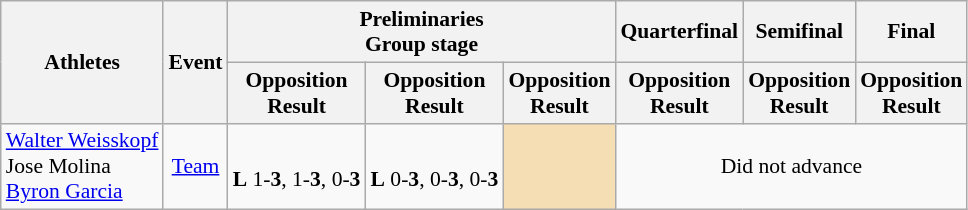<table class="wikitable" border="1" style="font-size:90%">
<tr>
<th rowspan=2>Athletes</th>
<th rowspan=2>Event</th>
<th colspan=3>Preliminaries<br>Group stage</th>
<th>Quarterfinal</th>
<th>Semifinal</th>
<th>Final</th>
</tr>
<tr>
<th>Opposition<br>Result</th>
<th>Opposition<br>Result</th>
<th>Opposition<br>Result</th>
<th>Opposition<br>Result</th>
<th>Opposition<br>Result</th>
<th>Opposition<br>Result</th>
</tr>
<tr>
<td><a href='#'>Walter Weisskopf</a><br>Jose Molina<br><a href='#'>Byron Garcia</a></td>
<td align=center><a href='#'>Team</a></td>
<td align=center><br><strong>L</strong> 1-<strong>3</strong>, 1-<strong>3</strong>, 0-<strong>3</strong></td>
<td align=center><br><strong>L</strong> 0-<strong>3</strong>, 0-<strong>3</strong>, 0-<strong>3</strong></td>
<td bgcolor=wheat></td>
<td align="center" colspan="7">Did not advance</td>
</tr>
</table>
